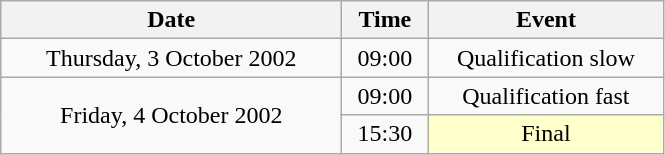<table class = "wikitable" style="text-align:center;">
<tr>
<th width=220>Date</th>
<th width=50>Time</th>
<th width=150>Event</th>
</tr>
<tr>
<td>Thursday, 3 October 2002</td>
<td>09:00</td>
<td>Qualification slow</td>
</tr>
<tr>
<td rowspan=2>Friday, 4 October 2002</td>
<td>09:00</td>
<td>Qualification fast</td>
</tr>
<tr>
<td>15:30</td>
<td bgcolor=ffffcc>Final</td>
</tr>
</table>
